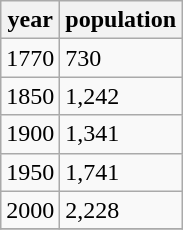<table class="wikitable">
<tr>
<th>year</th>
<th>population</th>
</tr>
<tr>
<td>1770</td>
<td>730</td>
</tr>
<tr>
<td>1850</td>
<td>1,242</td>
</tr>
<tr>
<td>1900</td>
<td>1,341</td>
</tr>
<tr>
<td>1950</td>
<td>1,741</td>
</tr>
<tr>
<td>2000</td>
<td>2,228</td>
</tr>
<tr>
</tr>
</table>
